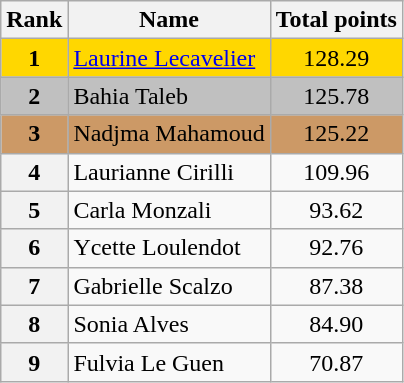<table class="wikitable sortable">
<tr>
<th>Rank</th>
<th>Name</th>
<th>Total points</th>
</tr>
<tr bgcolor="gold">
<td align="center"><strong>1</strong></td>
<td><a href='#'>Laurine Lecavelier</a></td>
<td align="center">128.29</td>
</tr>
<tr bgcolor="silver">
<td align="center"><strong>2</strong></td>
<td>Bahia Taleb</td>
<td align="center">125.78</td>
</tr>
<tr bgcolor="cc9966">
<td align="center"><strong>3</strong></td>
<td>Nadjma Mahamoud</td>
<td align="center">125.22</td>
</tr>
<tr>
<th>4</th>
<td>Laurianne Cirilli</td>
<td align="center">109.96</td>
</tr>
<tr>
<th>5</th>
<td>Carla Monzali</td>
<td align="center">93.62</td>
</tr>
<tr>
<th>6</th>
<td>Ycette Loulendot</td>
<td align="center">92.76</td>
</tr>
<tr>
<th>7</th>
<td>Gabrielle Scalzo</td>
<td align="center">87.38</td>
</tr>
<tr>
<th>8</th>
<td>Sonia Alves</td>
<td align="center">84.90</td>
</tr>
<tr>
<th>9</th>
<td>Fulvia Le Guen</td>
<td align="center">70.87</td>
</tr>
</table>
